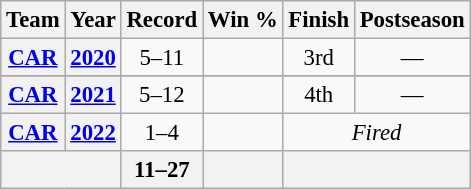<table class="wikitable" style="font-size: 95%; text-align:center;">
<tr>
<th>Team</th>
<th>Year</th>
<th>Record</th>
<th>Win %</th>
<th>Finish</th>
<th>Postseason</th>
</tr>
<tr>
<th><a href='#'>CAR</a></th>
<th><a href='#'>2020</a></th>
<td>5–11</td>
<td></td>
<td>3rd </td>
<td>—</td>
</tr>
<tr>
</tr>
<tr>
<th><a href='#'>CAR</a></th>
<th><a href='#'>2021</a></th>
<td>5–12</td>
<td></td>
<td>4th </td>
<td>—</td>
</tr>
<tr>
<th><a href='#'>CAR</a></th>
<th><a href='#'>2022</a></th>
<td>1–4</td>
<td></td>
<td colspan=2><em>Fired</em></td>
</tr>
<tr>
<th colspan="2"></th>
<th>11–27</th>
<th></th>
<th colspan=2></th>
</tr>
</table>
